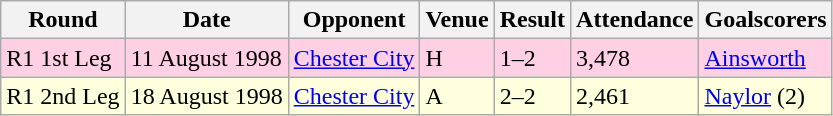<table class="wikitable">
<tr>
<th>Round</th>
<th>Date</th>
<th>Opponent</th>
<th>Venue</th>
<th>Result</th>
<th>Attendance</th>
<th>Goalscorers</th>
</tr>
<tr style="background-color: #ffd0e3;">
<td>R1 1st Leg</td>
<td>11 August 1998</td>
<td><a href='#'>Chester City</a></td>
<td>H</td>
<td>1–2</td>
<td>3,478</td>
<td><a href='#'>Ainsworth</a></td>
</tr>
<tr style="background-color: #ffffdd;">
<td>R1 2nd Leg</td>
<td>18 August 1998</td>
<td><a href='#'>Chester City</a></td>
<td>A</td>
<td>2–2</td>
<td>2,461</td>
<td><a href='#'>Naylor</a> (2)</td>
</tr>
</table>
